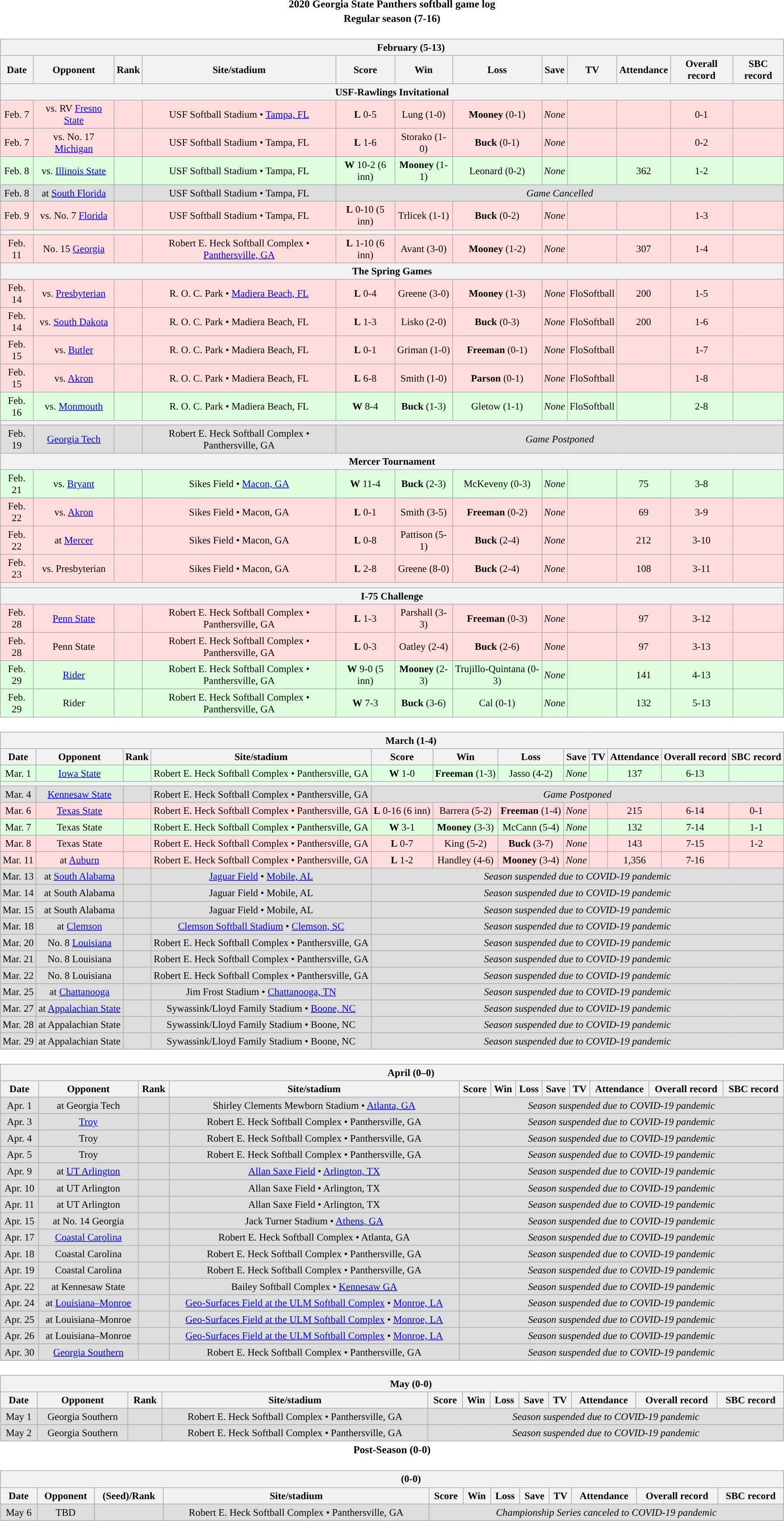<table class="toccolours" width=95% style="clear:both; margin:1.5em auto; text-align:center;">
<tr>
<th colspan=2>2020 Georgia State Panthers softball game log</th>
</tr>
<tr>
<th colspan=2>Regular season (7-16)</th>
</tr>
<tr valign="top">
<td><br><table class="wikitable collapsible" style="margin:auto; width:100%; text-align:center; font-size:95%">
<tr>
<th colspan=12 style="padding-left:4em;">February (5-13)</th>
</tr>
<tr>
<th>Date</th>
<th>Opponent</th>
<th>Rank</th>
<th>Site/stadium</th>
<th>Score</th>
<th>Win</th>
<th>Loss</th>
<th>Save</th>
<th>TV</th>
<th>Attendance</th>
<th>Overall record</th>
<th>SBC record</th>
</tr>
<tr>
<th colspan=12>USF-Rawlings Invitational</th>
</tr>
<tr align="center" bgcolor=#ffdddd>
<td>Feb. 7</td>
<td>vs. RV <a href='#'>Fresno State</a></td>
<td></td>
<td>USF Softball Stadium • <a href='#'>Tampa, FL</a></td>
<td><strong>L</strong> 0-5</td>
<td>Lung (1-0)</td>
<td><strong>Mooney</strong> (0-1)</td>
<td><em>None</em></td>
<td></td>
<td></td>
<td>0-1</td>
<td></td>
</tr>
<tr align="center" bgcolor=#ffdddd>
<td>Feb. 7</td>
<td>vs. No. 17 <a href='#'>Michigan</a></td>
<td></td>
<td>USF Softball Stadium • Tampa, FL</td>
<td><strong>L</strong> 1-6</td>
<td>Storako (1-0)</td>
<td><strong>Buck</strong> (0-1)</td>
<td><em>None</em></td>
<td></td>
<td></td>
<td>0-2</td>
<td></td>
</tr>
<tr align="center" bgcolor=#ddffdd>
<td>Feb. 8</td>
<td>vs. <a href='#'>Illinois State</a></td>
<td></td>
<td>USF Softball Stadium • Tampa, FL</td>
<td><strong>W</strong> 10-2 (6 inn)</td>
<td><strong>Mooney</strong> (1-1)</td>
<td>Leonard (0-2)</td>
<td><em>None</em></td>
<td></td>
<td>362</td>
<td>1-2</td>
<td></td>
</tr>
<tr align="center" bgcolor=#dddddd>
<td>Feb. 8</td>
<td>at <a href='#'>South Florida</a></td>
<td></td>
<td>USF Softball Stadium • Tampa, FL</td>
<td colspan=8><em>Game Cancelled</em></td>
</tr>
<tr align="center" bgcolor=#ffdddd>
<td>Feb. 9</td>
<td>vs. No. 7 <a href='#'>Florida</a></td>
<td></td>
<td>USF Softball Stadium • Tampa, FL</td>
<td><strong>L</strong> 0-10 (5 inn)</td>
<td>Trlicek (1-1)</td>
<td><strong>Buck</strong> (0-2)</td>
<td><em>None</em></td>
<td></td>
<td></td>
<td>1-3</td>
<td></td>
</tr>
<tr>
<th colspan=12></th>
</tr>
<tr align="center" bgcolor=#ffdddd>
<td>Feb. 11</td>
<td>No. 15 <a href='#'>Georgia</a></td>
<td></td>
<td>Robert E. Heck Softball Complex • <a href='#'>Panthersville, GA</a></td>
<td><strong>L</strong> 1-10 (6 inn)</td>
<td>Avant (3-0)</td>
<td><strong>Mooney</strong> (1-2)</td>
<td><em>None</em></td>
<td></td>
<td>307</td>
<td>1-4</td>
<td></td>
</tr>
<tr>
<th colspan=12>The Spring Games</th>
</tr>
<tr align="center" bgcolor=#ffdddd>
<td>Feb. 14</td>
<td>vs. <a href='#'>Presbyterian</a></td>
<td></td>
<td>R. O. C. Park • <a href='#'>Madiera Beach, FL</a></td>
<td><strong>L</strong> 0-4</td>
<td>Greene (3-0)</td>
<td><strong>Mooney</strong> (1-3)</td>
<td><em>None</em></td>
<td>FloSoftball</td>
<td>200</td>
<td>1-5</td>
<td></td>
</tr>
<tr align="center" bgcolor=#ffdddd>
<td>Feb. 14</td>
<td>vs. <a href='#'>South Dakota</a></td>
<td></td>
<td>R. O. C. Park • Madiera Beach, FL</td>
<td><strong>L</strong> 1-3</td>
<td>Lisko (2-0)</td>
<td><strong>Buck</strong> (0-3)</td>
<td><em>None</em></td>
<td>FloSoftball</td>
<td>200</td>
<td>1-6</td>
<td></td>
</tr>
<tr align="center" bgcolor=#ffdddd>
<td>Feb. 15</td>
<td>vs. <a href='#'>Butler</a></td>
<td></td>
<td>R. O. C. Park • Madiera Beach, FL</td>
<td><strong>L</strong> 0-1</td>
<td>Griman (1-0)</td>
<td><strong>Freeman</strong> (0-1)</td>
<td><em>None</em></td>
<td>FloSoftball</td>
<td></td>
<td>1-7</td>
<td></td>
</tr>
<tr align="center" bgcolor=#ffdddd>
<td>Feb. 15</td>
<td>vs. <a href='#'>Akron</a></td>
<td></td>
<td>R. O. C. Park • Madiera Beach, FL</td>
<td><strong>L</strong> 6-8</td>
<td>Smith (1-0)</td>
<td><strong>Parson</strong> (0-1)</td>
<td><em>None</em></td>
<td>FloSoftball</td>
<td></td>
<td>1-8</td>
<td></td>
</tr>
<tr align="center" bgcolor=#ddffdd>
<td>Feb. 16</td>
<td>vs. <a href='#'>Monmouth</a></td>
<td></td>
<td>R. O. C. Park • Madiera Beach, FL</td>
<td><strong>W</strong> 8-4</td>
<td><strong>Buck</strong> (1-3)</td>
<td>Gletow (1-1)</td>
<td><em>None</em></td>
<td>FloSoftball</td>
<td></td>
<td>2-8</td>
<td></td>
</tr>
<tr>
<th colspan=12></th>
</tr>
<tr align="center" bgcolor=#dddddd>
<td>Feb. 19</td>
<td><a href='#'>Georgia Tech</a></td>
<td></td>
<td>Robert E. Heck Softball Complex • Panthersville, GA</td>
<td colspan=8><em>Game Postponed</em></td>
</tr>
<tr>
<th colspan=12>Mercer Tournament</th>
</tr>
<tr align="center" bgcolor=#ddffdd>
<td>Feb. 21</td>
<td>vs. <a href='#'>Bryant</a></td>
<td></td>
<td>Sikes Field • <a href='#'>Macon, GA</a></td>
<td><strong>W</strong> 11-4</td>
<td><strong>Buck</strong> (2-3)</td>
<td>McKeveny (0-3)</td>
<td><em>None</em></td>
<td></td>
<td>75</td>
<td>3-8</td>
<td></td>
</tr>
<tr align="center" bgcolor=#ffdddd>
<td>Feb. 22</td>
<td>vs. <a href='#'>Akron</a></td>
<td></td>
<td>Sikes Field • Macon, GA</td>
<td><strong>L</strong> 0-1</td>
<td>Smith (3-5)</td>
<td><strong>Freeman</strong> (0-2)</td>
<td><em>None</em></td>
<td></td>
<td>69</td>
<td>3-9</td>
<td></td>
</tr>
<tr align="center" bgcolor=#ffdddd>
<td>Feb. 22</td>
<td>at <a href='#'>Mercer</a></td>
<td></td>
<td>Sikes Field • Macon, GA</td>
<td><strong>L</strong> 0-8</td>
<td>Pattison (5-1)</td>
<td><strong>Buck</strong> (2-4)</td>
<td><em>None</em></td>
<td></td>
<td>212</td>
<td>3-10</td>
<td></td>
</tr>
<tr align="center" bgcolor=#ffdddd>
<td>Feb. 23</td>
<td>vs. Presbyterian</td>
<td></td>
<td>Sikes Field • Macon, GA</td>
<td><strong>L</strong> 2-8</td>
<td>Greene (8-0)</td>
<td><strong>Buck</strong> (2-4)</td>
<td><em>None</em></td>
<td></td>
<td>108</td>
<td>3-11</td>
<td></td>
</tr>
<tr>
<th colspan=12></th>
</tr>
<tr>
<th colspan=12>I-75 Challenge</th>
</tr>
<tr align="center" bgcolor=#ffdddd>
<td>Feb. 28</td>
<td><a href='#'>Penn State</a></td>
<td></td>
<td>Robert E. Heck Softball Complex • Panthersville, GA</td>
<td><strong>L</strong> 1-3</td>
<td>Parshall (3-3)</td>
<td><strong>Freeman</strong> (0-3)</td>
<td><em>None</em></td>
<td></td>
<td>97</td>
<td>3-12</td>
<td></td>
</tr>
<tr align="center" bgcolor=#ffdddd>
<td>Feb. 28</td>
<td>Penn State</td>
<td></td>
<td>Robert E. Heck Softball Complex • Panthersville, GA</td>
<td><strong>L</strong> 0-3</td>
<td>Oatley (2-4)</td>
<td><strong>Buck</strong> (2-6)</td>
<td><em>None</em></td>
<td></td>
<td>97</td>
<td>3-13</td>
<td></td>
</tr>
<tr align="center" bgcolor=#ddffdd>
<td>Feb. 29</td>
<td><a href='#'>Rider</a></td>
<td></td>
<td>Robert E. Heck Softball Complex • Panthersville, GA</td>
<td><strong>W</strong> 9-0 (5 inn)</td>
<td><strong>Mooney</strong> (2-3)</td>
<td>Trujillo-Quintana (0-3)</td>
<td><em>None</em></td>
<td></td>
<td>141</td>
<td>4-13</td>
<td></td>
</tr>
<tr align="center" bgcolor=#ddffdd>
<td>Feb. 29</td>
<td>Rider</td>
<td></td>
<td>Robert E. Heck Softball Complex • Panthersville, GA</td>
<td><strong>W</strong> 7-3</td>
<td><strong>Buck</strong> (3-6)</td>
<td>Cal (0-1)</td>
<td><em>None</em></td>
<td></td>
<td>132</td>
<td>5-13</td>
<td></td>
</tr>
</table>
</td>
</tr>
<tr>
<td><br><table class="wikitable collapsible " style="margin:auto; width:100%; text-align:center; font-size:95%">
<tr>
<th colspan=12 style="padding-left:4em;">March (1-4)</th>
</tr>
<tr>
<th>Date</th>
<th>Opponent</th>
<th>Rank</th>
<th>Site/stadium</th>
<th>Score</th>
<th>Win</th>
<th>Loss</th>
<th>Save</th>
<th>TV</th>
<th>Attendance</th>
<th>Overall record</th>
<th>SBC record</th>
</tr>
<tr align="center" bgcolor=#ddffdd>
<td>Mar. 1</td>
<td><a href='#'>Iowa State</a></td>
<td></td>
<td>Robert E. Heck Softball Complex • Panthersville, GA</td>
<td><strong>W</strong> 1-0</td>
<td><strong>Freeman</strong> (1-3)</td>
<td>Jasso (4-2)</td>
<td><em>None</em></td>
<td></td>
<td>137</td>
<td>6-13</td>
<td></td>
</tr>
<tr>
<th colspan=12></th>
</tr>
<tr align="center" bgcolor=#dddddd>
<td>Mar. 4</td>
<td><a href='#'>Kennesaw State</a></td>
<td></td>
<td>Robert E. Heck Softball Complex • Panthersville, GA</td>
<td colspan=8><em>Game Postponed</em></td>
</tr>
<tr align="center" bgcolor=#ffdddd>
<td>Mar. 6</td>
<td><a href='#'>Texas State</a></td>
<td></td>
<td>Robert E. Heck Softball Complex • Panthersville, GA</td>
<td><strong>L</strong> 0-16 (6 inn)</td>
<td>Barrera (5-2)</td>
<td><strong>Freeman</strong> (1-4)</td>
<td><em>None</em></td>
<td></td>
<td>215</td>
<td>6-14</td>
<td>0-1</td>
</tr>
<tr align="center" bgcolor=#ddffdd>
<td>Mar. 7</td>
<td>Texas State</td>
<td></td>
<td>Robert E. Heck Softball Complex • Panthersville, GA</td>
<td><strong>W</strong> 3-1</td>
<td><strong>Mooney</strong> (3-3)</td>
<td>McCann (5-4)</td>
<td><em>None</em></td>
<td></td>
<td>132</td>
<td>7-14</td>
<td>1-1</td>
</tr>
<tr align="center" bgcolor=#ffdddd>
<td>Mar. 8</td>
<td>Texas State</td>
<td></td>
<td>Robert E. Heck Softball Complex • Panthersville, GA</td>
<td><strong>L</strong> 0-7</td>
<td>King (5-2)</td>
<td><strong>Buck</strong> (3-7)</td>
<td><em>None</em></td>
<td></td>
<td>143</td>
<td>7-15</td>
<td>1-2</td>
</tr>
<tr align="center" bgcolor=#ffdddd>
<td>Mar. 11</td>
<td>at <a href='#'>Auburn</a></td>
<td></td>
<td>Robert E. Heck Softball Complex • Panthersville, GA</td>
<td><strong>L</strong> 1-2</td>
<td>Handley (4-6)</td>
<td><strong>Mooney</strong> (3-4)</td>
<td><em>None</em></td>
<td></td>
<td>1,356</td>
<td>7-16</td>
<td></td>
</tr>
<tr align="center" bgcolor=#dddddd>
<td>Mar. 13</td>
<td>at <a href='#'>South Alabama</a></td>
<td></td>
<td><a href='#'>Jaguar Field</a> • <a href='#'>Mobile, AL</a></td>
<td colspan=8><em>Season suspended due to COVID-19 pandemic</em></td>
</tr>
<tr align="center" bgcolor=#dddddd>
<td>Mar. 14</td>
<td>at South Alabama</td>
<td></td>
<td>Jaguar Field • Mobile, AL</td>
<td colspan=8><em>Season suspended due to COVID-19 pandemic</em></td>
</tr>
<tr align="center" bgcolor=#dddddd>
<td>Mar. 15</td>
<td>at South Alabama</td>
<td></td>
<td>Jaguar Field • Mobile, AL</td>
<td colspan=8><em>Season suspended due to COVID-19 pandemic</em></td>
</tr>
<tr align="center" bgcolor=#dddddd>
<td>Mar. 18</td>
<td>at <a href='#'>Clemson</a></td>
<td></td>
<td><a href='#'>Clemson Softball Stadium</a> • <a href='#'>Clemson, SC</a></td>
<td colspan=8><em>Season suspended due to COVID-19 pandemic</em></td>
</tr>
<tr align="center" bgcolor=#dddddd>
<td>Mar. 20</td>
<td>No. 8 <a href='#'>Louisiana</a></td>
<td></td>
<td>Robert E. Heck Softball Complex • Panthersville, GA</td>
<td colspan=8><em>Season suspended due to COVID-19 pandemic</em></td>
</tr>
<tr align="center" bgcolor=#dddddd>
<td>Mar. 21</td>
<td>No. 8 Louisiana</td>
<td></td>
<td>Robert E. Heck Softball Complex • Panthersville, GA</td>
<td colspan=8><em>Season suspended due to COVID-19 pandemic</em></td>
</tr>
<tr align="center" bgcolor=#dddddd>
<td>Mar. 22</td>
<td>No. 8 Louisiana</td>
<td></td>
<td>Robert E. Heck Softball Complex • Panthersville, GA</td>
<td colspan=8><em>Season suspended due to COVID-19 pandemic</em></td>
</tr>
<tr align="center" bgcolor=#dddddd>
<td>Mar. 25</td>
<td>at <a href='#'>Chattanooga</a></td>
<td></td>
<td>Jim Frost Stadium • <a href='#'>Chattanooga, TN</a></td>
<td colspan=8><em>Season suspended due to COVID-19 pandemic</em></td>
</tr>
<tr align="center" bgcolor=#dddddd>
<td>Mar. 27</td>
<td>at <a href='#'>Appalachian State</a></td>
<td></td>
<td>Sywassink/Lloyd Family Stadium • <a href='#'>Boone, NC</a></td>
<td colspan=8><em>Season suspended due to COVID-19 pandemic</em></td>
</tr>
<tr align="center" bgcolor=#dddddd>
<td>Mar. 28</td>
<td>at Appalachian State</td>
<td></td>
<td>Sywassink/Lloyd Family Stadium • Boone, NC</td>
<td colspan=8><em>Season suspended due to COVID-19 pandemic</em></td>
</tr>
<tr align="center" bgcolor=#dddddd>
<td>Mar. 29</td>
<td>at Appalachian State</td>
<td></td>
<td>Sywassink/Lloyd Family Stadium • Boone, NC</td>
<td colspan=8><em>Season suspended due to COVID-19 pandemic</em></td>
</tr>
</table>
</td>
</tr>
<tr>
<td><br><table class="wikitable collapsible " style="margin:auto; width:100%; text-align:center; font-size:95%">
<tr>
<th colspan=12 style="padding-left:4em;">April (0–0)</th>
</tr>
<tr>
<th>Date</th>
<th>Opponent</th>
<th>Rank</th>
<th>Site/stadium</th>
<th>Score</th>
<th>Win</th>
<th>Loss</th>
<th>Save</th>
<th>TV</th>
<th>Attendance</th>
<th>Overall record</th>
<th>SBC record</th>
</tr>
<tr align="center" bgcolor=#dddddd>
<td>Apr. 1</td>
<td>at Georgia Tech</td>
<td></td>
<td>Shirley Clements Mewborn Stadium • <a href='#'>Atlanta, GA</a></td>
<td colspan=8><em>Season suspended due to COVID-19 pandemic</em></td>
</tr>
<tr align="center" bgcolor=#dddddd>
<td>Apr. 3</td>
<td><a href='#'>Troy</a></td>
<td></td>
<td>Robert E. Heck Softball Complex • Panthersville, GA</td>
<td colspan=8><em>Season suspended due to COVID-19 pandemic</em></td>
</tr>
<tr align="center" bgcolor=#dddddd>
<td>Apr. 4</td>
<td>Troy</td>
<td></td>
<td>Robert E. Heck Softball Complex • Panthersville, GA</td>
<td colspan=8><em>Season suspended due to COVID-19 pandemic</em></td>
</tr>
<tr align="center" bgcolor=#dddddd>
<td>Apr. 5</td>
<td>Troy</td>
<td></td>
<td>Robert E. Heck Softball Complex • Panthersville, GA</td>
<td colspan=8><em>Season suspended due to COVID-19 pandemic</em></td>
</tr>
<tr align="center" bgcolor=#dddddd>
<td>Apr. 9</td>
<td>at <a href='#'>UT Arlington</a></td>
<td></td>
<td><a href='#'>Allan Saxe Field</a> • <a href='#'>Arlington, TX</a></td>
<td colspan=8><em>Season suspended due to COVID-19 pandemic</em></td>
</tr>
<tr align="center" bgcolor=#dddddd>
<td>Apr. 10</td>
<td>at UT Arlington</td>
<td></td>
<td>Allan Saxe Field • Arlington, TX</td>
<td colspan=8><em>Season suspended due to COVID-19 pandemic</em></td>
</tr>
<tr align="center" bgcolor=#dddddd>
<td>Apr. 11</td>
<td>at UT Arlington</td>
<td></td>
<td>Allan Saxe Field • Arlington, TX</td>
<td colspan=8><em>Season suspended due to COVID-19 pandemic</em></td>
</tr>
<tr align="center" bgcolor=#dddddd>
<td>Apr. 15</td>
<td>at No. 14 Georgia</td>
<td></td>
<td>Jack Turner Stadium • <a href='#'>Athens, GA</a></td>
<td colspan=8><em>Season suspended due to COVID-19 pandemic</em></td>
</tr>
<tr align="center" bgcolor=#dddddd>
<td>Apr. 17</td>
<td><a href='#'>Coastal Carolina</a></td>
<td></td>
<td>Robert E. Heck Softball Complex • Atlanta, GA</td>
<td colspan=8><em>Season suspended due to COVID-19 pandemic</em></td>
</tr>
<tr align="center" bgcolor=#dddddd>
<td>Apr. 18</td>
<td>Coastal Carolina</td>
<td></td>
<td>Robert E. Heck Softball Complex • Panthersville, GA</td>
<td colspan=8><em>Season suspended due to COVID-19 pandemic</em></td>
</tr>
<tr align="center" bgcolor=#dddddd>
<td>Apr. 19</td>
<td>Coastal Carolina</td>
<td></td>
<td>Robert E. Heck Softball Complex • Panthersville, GA</td>
<td colspan=8><em>Season suspended due to COVID-19 pandemic</em></td>
</tr>
<tr align="center" bgcolor=#dddddd>
<td>Apr. 22</td>
<td>at Kennesaw State</td>
<td></td>
<td>Bailey Softball Complex • <a href='#'>Kennesaw GA</a></td>
<td colspan=8><em>Season suspended due to COVID-19 pandemic</em></td>
</tr>
<tr align="center" bgcolor=#dddddd>
<td>Apr. 24</td>
<td>at <a href='#'>Louisiana–Monroe</a></td>
<td></td>
<td><a href='#'>Geo-Surfaces Field at the ULM Softball Complex</a> • <a href='#'>Monroe, LA</a></td>
<td colspan=8><em>Season suspended due to COVID-19 pandemic</em></td>
</tr>
<tr align="center" bgcolor=#dddddd>
<td>Apr. 25</td>
<td>at Louisiana–Monroe</td>
<td></td>
<td><a href='#'>Geo-Surfaces Field at the ULM Softball Complex</a> • <a href='#'>Monroe, LA</a></td>
<td colspan=8><em>Season suspended due to COVID-19 pandemic</em></td>
</tr>
<tr align="center" bgcolor=#dddddd>
<td>Apr. 26</td>
<td>at Louisiana–Monroe</td>
<td></td>
<td><a href='#'>Geo-Surfaces Field at the ULM Softball Complex</a> • <a href='#'>Monroe, LA</a></td>
<td colspan=8><em>Season suspended due to COVID-19 pandemic</em></td>
</tr>
<tr align="center" bgcolor=#dddddd>
<td>Apr. 30</td>
<td><a href='#'>Georgia Southern</a></td>
<td></td>
<td>Robert E. Heck Softball Complex • Panthersville, GA</td>
<td colspan=8><em>Season suspended due to COVID-19 pandemic</em></td>
</tr>
</table>
</td>
</tr>
<tr>
<td><br><table class="wikitable collapsible " style="margin:auto; width:100%; text-align:center; font-size:95%">
<tr>
<th colspan=12 style="padding-left:4em;">May (0-0)</th>
</tr>
<tr>
<th>Date</th>
<th>Opponent</th>
<th>Rank</th>
<th>Site/stadium</th>
<th>Score</th>
<th>Win</th>
<th>Loss</th>
<th>Save</th>
<th>TV</th>
<th>Attendance</th>
<th>Overall record</th>
<th>SBC record</th>
</tr>
<tr align="center" bgcolor=#dddddd>
<td>May 1</td>
<td>Georgia Southern</td>
<td></td>
<td>Robert E. Heck Softball Complex • Panthersville, GA</td>
<td colspan=8><em>Season suspended due to COVID-19 pandemic</em></td>
</tr>
<tr align="center" bgcolor=#dddddd>
<td>May 2</td>
<td>Georgia Southern</td>
<td></td>
<td>Robert E. Heck Softball Complex • Panthersville, GA</td>
<td colspan=8><em>Season suspended due to COVID-19 pandemic</em></td>
</tr>
</table>
</td>
</tr>
<tr>
<th colspan=2>Post-Season (0-0)</th>
</tr>
<tr>
<td><br><table class="wikitable collapsible" style="margin:auto; width:100%; text-align:center; font-size:95%">
<tr>
<th colspan=12 style="padding-left:4em;"> (0-0)</th>
</tr>
<tr>
<th>Date</th>
<th>Opponent</th>
<th>(Seed)/Rank</th>
<th>Site/stadium</th>
<th>Score</th>
<th>Win</th>
<th>Loss</th>
<th>Save</th>
<th>TV</th>
<th>Attendance</th>
<th>Overall record</th>
<th>SBC record</th>
</tr>
<tr align="center" bgcolor=#dddddd>
<td>May 6</td>
<td>TBD</td>
<td></td>
<td>Robert E. Heck Softball Complex • Panthersville, GA</td>
<td colspan=8><em>Championship Series canceled to COVID-19 pandemic</em></td>
</tr>
</table>
</td>
</tr>
</table>
